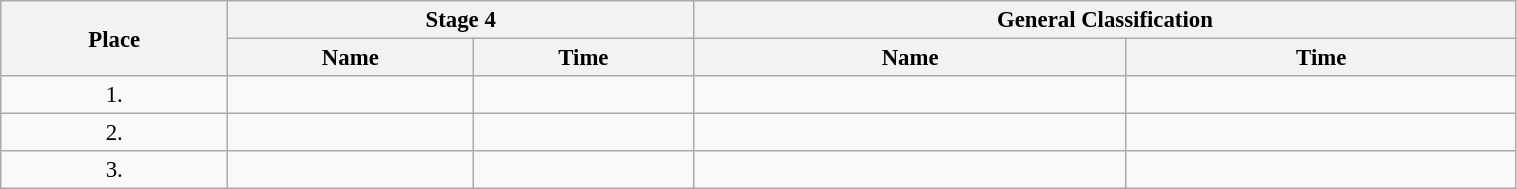<table class="wikitable"  style="font-size:95%; width:80%;">
<tr>
<th rowspan="2">Place</th>
<th colspan="2">Stage 4</th>
<th colspan="2">General Classification</th>
</tr>
<tr>
<th>Name</th>
<th>Time</th>
<th>Name</th>
<th>Time</th>
</tr>
<tr>
<td style="text-align:center;">1.</td>
<td></td>
<td></td>
<td></td>
<td></td>
</tr>
<tr>
<td style="text-align:center;">2.</td>
<td></td>
<td></td>
<td></td>
<td></td>
</tr>
<tr>
<td style="text-align:center;">3.</td>
<td></td>
<td></td>
<td></td>
<td></td>
</tr>
</table>
